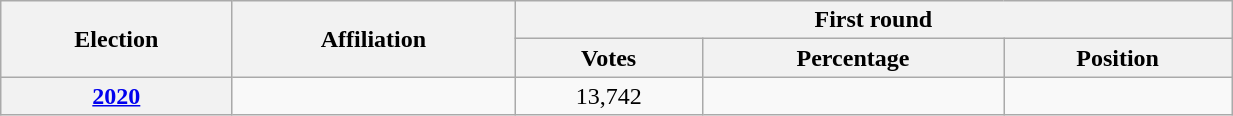<table class=wikitable width=65%>
<tr>
<th rowspan=2>Election</th>
<th rowspan=2>Affiliation</th>
<th colspan=3>First round</th>
</tr>
<tr>
<th>Votes</th>
<th>Percentage</th>
<th>Position</th>
</tr>
<tr align=center>
<th><a href='#'>2020</a></th>
<td></td>
<td>13,742</td>
<td></td>
<td></td>
</tr>
</table>
